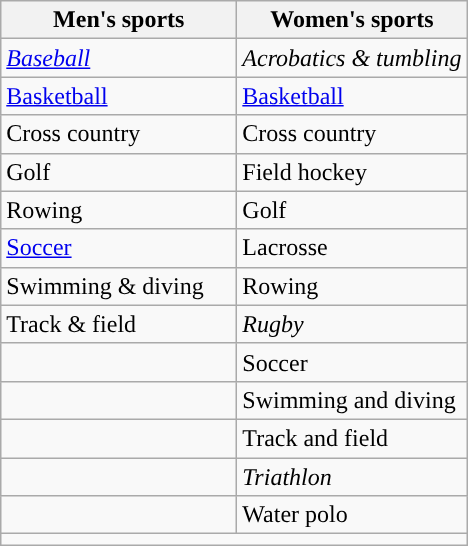<table class="wikitable"; style= "text-align: ">
<tr>
<th width=150px>Men's sports</th>
<th width=px>Women's sports</th>
</tr>
<tr>
<td><em><a href='#'>Baseball</a></em> </td>
<td><em>Acrobatics & tumbling</em> </td>
</tr>
<tr>
<td><a href='#'>Basketball</a></td>
<td><a href='#'>Basketball</a></td>
</tr>
<tr>
<td>Cross country</td>
<td>Cross country</td>
</tr>
<tr>
<td>Golf</td>
<td>Field hockey</td>
</tr>
<tr>
<td>Rowing</td>
<td>Golf</td>
</tr>
<tr>
<td><a href='#'>Soccer</a></td>
<td>Lacrosse</td>
</tr>
<tr>
<td>Swimming & diving</td>
<td>Rowing</td>
</tr>
<tr>
<td>Track & field</td>
<td><em>Rugby</em> </td>
</tr>
<tr>
<td></td>
<td>Soccer</td>
</tr>
<tr>
<td></td>
<td>Swimming and diving</td>
</tr>
<tr>
<td></td>
<td>Track and field</td>
</tr>
<tr>
<td></td>
<td><em>Triathlon</em> </td>
</tr>
<tr>
<td></td>
<td>Water polo</td>
</tr>
<tr>
<td colspan="2"></td>
</tr>
</table>
